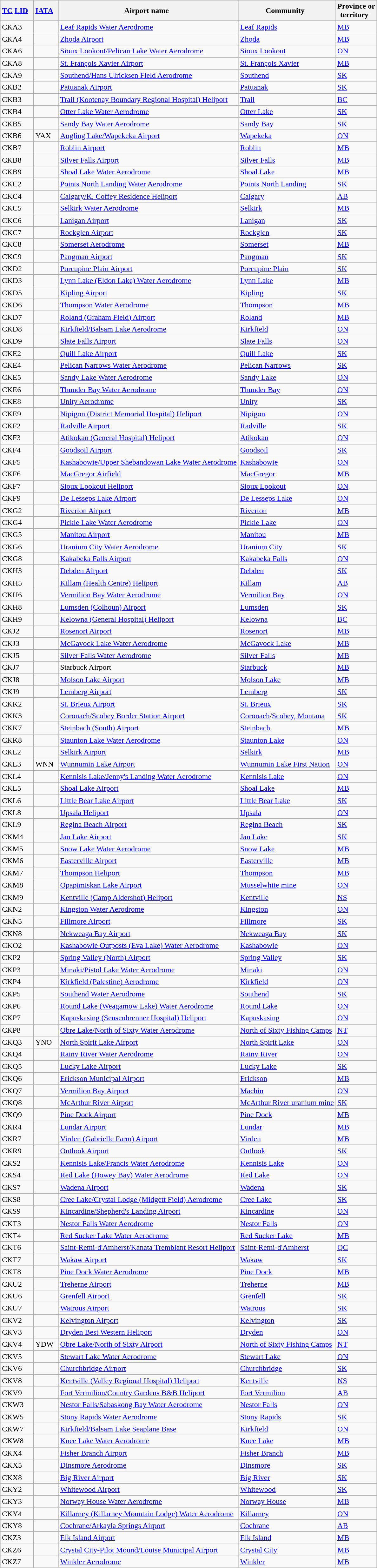<table class="wikitable" style="width:auto;">
<tr>
<th width="*"><a href='#'>TC</a> <a href='#'>LID</a>  </th>
<th width="*"><a href='#'>IATA</a>  </th>
<th width="*">Airport name  </th>
<th width="*">Community  </th>
<th width="*">Province or<br>territory  </th>
</tr>
<tr>
<td>CKA3</td>
<td></td>
<td><a href='#'>Leaf Rapids Water Aerodrome</a></td>
<td><a href='#'>Leaf Rapids</a></td>
<td><a href='#'>MB</a></td>
</tr>
<tr>
<td>CKA4</td>
<td></td>
<td><a href='#'>Zhoda Airport</a></td>
<td><a href='#'>Zhoda</a></td>
<td><a href='#'>MB</a></td>
</tr>
<tr>
<td>CKA6</td>
<td></td>
<td><a href='#'>Sioux Lookout/Pelican Lake Water Aerodrome</a></td>
<td><a href='#'>Sioux Lookout</a></td>
<td><a href='#'>ON</a></td>
</tr>
<tr>
<td>CKA8</td>
<td></td>
<td><a href='#'>St. François Xavier Airport</a></td>
<td><a href='#'>St. François Xavier</a></td>
<td><a href='#'>MB</a></td>
</tr>
<tr>
<td>CKA9</td>
<td></td>
<td><a href='#'>Southend/Hans Ulricksen Field Aerodrome</a></td>
<td><a href='#'>Southend</a></td>
<td><a href='#'>SK</a></td>
</tr>
<tr>
<td>CKB2</td>
<td></td>
<td><a href='#'>Patuanak Airport</a></td>
<td><a href='#'>Patuanak</a></td>
<td><a href='#'>SK</a></td>
</tr>
<tr>
<td>CKB3</td>
<td></td>
<td><a href='#'>Trail (Kootenay Boundary Regional Hospital) Heliport</a></td>
<td><a href='#'>Trail</a></td>
<td><a href='#'>BC</a></td>
</tr>
<tr>
<td>CKB4</td>
<td></td>
<td><a href='#'>Otter Lake Water Aerodrome</a></td>
<td><a href='#'>Otter Lake</a></td>
<td><a href='#'>SK</a></td>
</tr>
<tr>
<td>CKB5</td>
<td></td>
<td><a href='#'>Sandy Bay Water Aerodrome</a></td>
<td><a href='#'>Sandy Bay</a></td>
<td><a href='#'>SK</a></td>
</tr>
<tr>
<td>CKB6</td>
<td>YAX</td>
<td><a href='#'>Angling Lake/Wapekeka Airport</a></td>
<td><a href='#'>Wapekeka</a></td>
<td><a href='#'>ON</a></td>
</tr>
<tr>
<td>CKB7</td>
<td></td>
<td><a href='#'>Roblin Airport</a></td>
<td><a href='#'>Roblin</a></td>
<td><a href='#'>MB</a></td>
</tr>
<tr>
<td>CKB8</td>
<td></td>
<td><a href='#'>Silver Falls Airport</a></td>
<td><a href='#'>Silver Falls</a></td>
<td><a href='#'>MB</a></td>
</tr>
<tr>
<td>CKB9</td>
<td></td>
<td><a href='#'>Shoal Lake Water Aerodrome</a></td>
<td><a href='#'>Shoal Lake</a></td>
<td><a href='#'>MB</a></td>
</tr>
<tr>
<td>CKC2</td>
<td></td>
<td><a href='#'>Points North Landing Water Aerodrome</a></td>
<td><a href='#'>Points North Landing</a></td>
<td><a href='#'>SK</a></td>
</tr>
<tr>
<td>CKC4</td>
<td></td>
<td><a href='#'>Calgary/K. Coffey Residence Heliport</a></td>
<td><a href='#'>Calgary</a></td>
<td><a href='#'>AB</a></td>
</tr>
<tr>
<td>CKC5</td>
<td></td>
<td><a href='#'>Selkirk Water Aerodrome</a></td>
<td><a href='#'>Selkirk</a></td>
<td><a href='#'>MB</a></td>
</tr>
<tr>
<td>CKC6</td>
<td></td>
<td><a href='#'>Lanigan Airport</a></td>
<td><a href='#'>Lanigan</a></td>
<td><a href='#'>SK</a></td>
</tr>
<tr>
<td>CKC7</td>
<td></td>
<td><a href='#'>Rockglen Airport</a></td>
<td><a href='#'>Rockglen</a></td>
<td><a href='#'>SK</a></td>
</tr>
<tr>
<td>CKC8</td>
<td></td>
<td><a href='#'>Somerset Aerodrome</a></td>
<td><a href='#'>Somerset</a></td>
<td><a href='#'>MB</a></td>
</tr>
<tr>
<td>CKC9</td>
<td></td>
<td><a href='#'>Pangman Airport</a></td>
<td><a href='#'>Pangman</a></td>
<td><a href='#'>SK</a></td>
</tr>
<tr>
<td>CKD2</td>
<td></td>
<td><a href='#'>Porcupine Plain Airport</a></td>
<td><a href='#'>Porcupine Plain</a></td>
<td><a href='#'>SK</a></td>
</tr>
<tr>
<td>CKD3</td>
<td></td>
<td><a href='#'>Lynn Lake (Eldon Lake) Water Aerodrome</a></td>
<td><a href='#'>Lynn Lake</a></td>
<td><a href='#'>MB</a></td>
</tr>
<tr>
<td>CKD5</td>
<td></td>
<td><a href='#'>Kipling Airport</a></td>
<td><a href='#'>Kipling</a></td>
<td><a href='#'>SK</a></td>
</tr>
<tr>
<td>CKD6</td>
<td></td>
<td><a href='#'>Thompson Water Aerodrome</a></td>
<td><a href='#'>Thompson</a></td>
<td><a href='#'>MB</a></td>
</tr>
<tr>
<td>CKD7</td>
<td></td>
<td><a href='#'>Roland (Graham Field) Airport</a></td>
<td><a href='#'>Roland</a></td>
<td><a href='#'>MB</a></td>
</tr>
<tr>
<td>CKD8</td>
<td></td>
<td><a href='#'>Kirkfield/Balsam Lake Aerodrome</a></td>
<td><a href='#'>Kirkfield</a></td>
<td><a href='#'>ON</a></td>
</tr>
<tr>
<td>CKD9</td>
<td></td>
<td><a href='#'>Slate Falls Airport</a></td>
<td><a href='#'>Slate Falls</a></td>
<td><a href='#'>ON</a></td>
</tr>
<tr>
<td>CKE2</td>
<td></td>
<td><a href='#'>Quill Lake Airport</a></td>
<td><a href='#'>Quill Lake</a></td>
<td><a href='#'>SK</a></td>
</tr>
<tr>
<td>CKE4</td>
<td></td>
<td><a href='#'>Pelican Narrows Water Aerodrome</a></td>
<td><a href='#'>Pelican Narrows</a></td>
<td><a href='#'>SK</a></td>
</tr>
<tr>
<td>CKE5</td>
<td></td>
<td><a href='#'>Sandy Lake Water Aerodrome</a></td>
<td><a href='#'>Sandy Lake</a></td>
<td><a href='#'>ON</a></td>
</tr>
<tr>
<td>CKE6</td>
<td></td>
<td><a href='#'>Thunder Bay Water Aerodrome</a></td>
<td><a href='#'>Thunder Bay</a></td>
<td><a href='#'>ON</a></td>
</tr>
<tr>
<td>CKE8</td>
<td></td>
<td><a href='#'>Unity Aerodrome</a></td>
<td><a href='#'>Unity</a></td>
<td><a href='#'>SK</a></td>
</tr>
<tr>
<td>CKE9</td>
<td></td>
<td><a href='#'>Nipigon (District Memorial Hospital) Heliport</a></td>
<td><a href='#'>Nipigon</a></td>
<td><a href='#'>ON</a></td>
</tr>
<tr>
<td>CKF2</td>
<td></td>
<td><a href='#'>Radville Airport</a></td>
<td><a href='#'>Radville</a></td>
<td><a href='#'>SK</a></td>
</tr>
<tr>
<td>CKF3</td>
<td></td>
<td><a href='#'>Atikokan (General Hospital) Heliport</a></td>
<td><a href='#'>Atikokan</a></td>
<td><a href='#'>ON</a></td>
</tr>
<tr>
<td>CKF4</td>
<td></td>
<td><a href='#'>Goodsoil Airport</a></td>
<td><a href='#'>Goodsoil</a></td>
<td><a href='#'>SK</a></td>
</tr>
<tr>
<td>CKF5</td>
<td></td>
<td><a href='#'>Kashabowie/Upper Shebandowan Lake Water Aerodrome</a></td>
<td><a href='#'>Kashabowie</a></td>
<td><a href='#'>ON</a></td>
</tr>
<tr>
<td>CKF6</td>
<td></td>
<td><a href='#'>MacGregor Airfield</a></td>
<td><a href='#'>MacGregor</a></td>
<td><a href='#'>MB</a></td>
</tr>
<tr>
<td>CKF7</td>
<td></td>
<td><a href='#'>Sioux Lookout Heliport</a></td>
<td><a href='#'>Sioux Lookout</a></td>
<td><a href='#'>ON</a></td>
</tr>
<tr>
<td>CKF9</td>
<td></td>
<td><a href='#'>De Lesseps Lake Airport</a></td>
<td><a href='#'>De Lesseps Lake</a></td>
<td><a href='#'>ON</a></td>
</tr>
<tr>
<td>CKG2</td>
<td></td>
<td><a href='#'>Riverton Airport</a></td>
<td><a href='#'>Riverton</a></td>
<td><a href='#'>MB</a></td>
</tr>
<tr>
<td>CKG4</td>
<td></td>
<td><a href='#'>Pickle Lake Water Aerodrome</a></td>
<td><a href='#'>Pickle Lake</a></td>
<td><a href='#'>ON</a></td>
</tr>
<tr>
<td>CKG5</td>
<td></td>
<td><a href='#'>Manitou Airport</a></td>
<td><a href='#'>Manitou</a></td>
<td><a href='#'>MB</a></td>
</tr>
<tr>
<td>CKG6</td>
<td></td>
<td><a href='#'>Uranium City Water Aerodrome</a></td>
<td><a href='#'>Uranium City</a></td>
<td><a href='#'>SK</a></td>
</tr>
<tr>
<td>CKG8</td>
<td></td>
<td><a href='#'>Kakabeka Falls Airport</a></td>
<td><a href='#'>Kakabeka Falls</a></td>
<td><a href='#'>ON</a></td>
</tr>
<tr>
<td>CKH3</td>
<td></td>
<td><a href='#'>Debden Airport</a></td>
<td><a href='#'>Debden</a></td>
<td><a href='#'>SK</a></td>
</tr>
<tr>
<td>CKH5</td>
<td></td>
<td><a href='#'>Killam (Health Centre) Heliport</a></td>
<td><a href='#'>Killam</a></td>
<td><a href='#'>AB</a></td>
</tr>
<tr>
<td>CKH6</td>
<td></td>
<td><a href='#'>Vermilion Bay Water Aerodrome</a></td>
<td><a href='#'>Vermilion Bay</a></td>
<td><a href='#'>ON</a></td>
</tr>
<tr>
<td>CKH8</td>
<td></td>
<td><a href='#'>Lumsden (Colhoun) Airport</a></td>
<td><a href='#'>Lumsden</a></td>
<td><a href='#'>SK</a></td>
</tr>
<tr>
<td>CKH9</td>
<td></td>
<td><a href='#'>Kelowna (General Hospital) Heliport</a></td>
<td><a href='#'>Kelowna</a></td>
<td><a href='#'>BC</a></td>
</tr>
<tr>
<td>CKJ2</td>
<td></td>
<td><a href='#'>Rosenort Airport</a></td>
<td><a href='#'>Rosenort</a></td>
<td><a href='#'>MB</a></td>
</tr>
<tr>
<td>CKJ3</td>
<td></td>
<td><a href='#'>McGavock Lake Water Aerodrome</a></td>
<td><a href='#'>McGavock Lake</a></td>
<td><a href='#'>MB</a></td>
</tr>
<tr>
<td>CKJ5</td>
<td></td>
<td><a href='#'>Silver Falls Water Aerodrome</a></td>
<td><a href='#'>Silver Falls</a></td>
<td><a href='#'>MB</a></td>
</tr>
<tr>
<td>CKJ7</td>
<td></td>
<td>Starbuck Airport</td>
<td><a href='#'>Starbuck</a></td>
<td><a href='#'>MB</a></td>
</tr>
<tr>
<td>CKJ8</td>
<td></td>
<td><a href='#'>Molson Lake Airport</a></td>
<td><a href='#'>Molson Lake</a></td>
<td><a href='#'>MB</a></td>
</tr>
<tr>
<td>CKJ9</td>
<td></td>
<td><a href='#'>Lemberg Airport</a></td>
<td><a href='#'>Lemberg</a></td>
<td><a href='#'>SK</a></td>
</tr>
<tr>
<td>CKK2</td>
<td></td>
<td><a href='#'>St. Brieux Airport</a></td>
<td><a href='#'>St. Brieux</a></td>
<td><a href='#'>SK</a></td>
</tr>
<tr>
<td>CKK3</td>
<td></td>
<td><a href='#'>Coronach/Scobey Border Station Airport</a></td>
<td><a href='#'>Coronach</a>/<a href='#'>Scobey, Montana</a></td>
<td><a href='#'>SK</a></td>
</tr>
<tr>
<td>CKK7</td>
<td></td>
<td><a href='#'>Steinbach (South) Airport</a></td>
<td><a href='#'>Steinbach</a></td>
<td><a href='#'>MB</a></td>
</tr>
<tr>
<td>CKK8</td>
<td></td>
<td><a href='#'>Staunton Lake Water Aerodrome</a></td>
<td><a href='#'>Staunton Lake</a></td>
<td><a href='#'>ON</a></td>
</tr>
<tr>
<td>CKL2</td>
<td></td>
<td><a href='#'>Selkirk Airport</a></td>
<td><a href='#'>Selkirk</a></td>
<td><a href='#'>MB</a></td>
</tr>
<tr>
<td>CKL3</td>
<td>WNN</td>
<td><a href='#'>Wunnumin Lake Airport</a></td>
<td><a href='#'>Wunnumin Lake First Nation</a></td>
<td><a href='#'>ON</a></td>
</tr>
<tr>
<td>CKL4</td>
<td></td>
<td><a href='#'>Kennisis Lake/Jenny's Landing Water Aerodrome</a></td>
<td><a href='#'>Kennisis Lake</a></td>
<td><a href='#'>ON</a></td>
</tr>
<tr>
<td>CKL5</td>
<td></td>
<td><a href='#'>Shoal Lake Airport</a></td>
<td><a href='#'>Shoal Lake</a></td>
<td><a href='#'>MB</a></td>
</tr>
<tr>
<td>CKL6</td>
<td></td>
<td><a href='#'>Little Bear Lake Airport</a></td>
<td><a href='#'>Little Bear Lake</a></td>
<td><a href='#'>SK</a></td>
</tr>
<tr>
<td>CKL8</td>
<td></td>
<td><a href='#'>Upsala Heliport</a></td>
<td><a href='#'>Upsala</a></td>
<td><a href='#'>ON</a></td>
</tr>
<tr>
<td>CKL9</td>
<td></td>
<td><a href='#'>Regina Beach Airport</a></td>
<td><a href='#'>Regina Beach</a></td>
<td><a href='#'>SK</a></td>
</tr>
<tr>
<td>CKM4</td>
<td></td>
<td><a href='#'>Jan Lake Airport</a></td>
<td><a href='#'>Jan Lake</a></td>
<td><a href='#'>SK</a></td>
</tr>
<tr>
<td>CKM5</td>
<td></td>
<td><a href='#'>Snow Lake Water Aerodrome</a></td>
<td><a href='#'>Snow Lake</a></td>
<td><a href='#'>MB</a></td>
</tr>
<tr>
<td>CKM6</td>
<td></td>
<td><a href='#'>Easterville Airport</a></td>
<td><a href='#'>Easterville</a></td>
<td><a href='#'>MB</a></td>
</tr>
<tr>
<td>CKM7</td>
<td></td>
<td><a href='#'>Thompson Heliport</a></td>
<td><a href='#'>Thompson</a></td>
<td><a href='#'>MB</a></td>
</tr>
<tr>
<td>CKM8</td>
<td></td>
<td><a href='#'>Opapimiskan Lake Airport</a></td>
<td><a href='#'>Musselwhite mine</a></td>
<td><a href='#'>ON</a></td>
</tr>
<tr>
<td>CKM9</td>
<td></td>
<td><a href='#'>Kentville (Camp Aldershot) Heliport</a></td>
<td><a href='#'>Kentville</a></td>
<td><a href='#'>NS</a></td>
</tr>
<tr>
<td>CKN2</td>
<td></td>
<td><a href='#'>Kingston Water Aerodrome</a></td>
<td><a href='#'>Kingston</a></td>
<td><a href='#'>ON</a></td>
</tr>
<tr>
<td>CKN5</td>
<td></td>
<td><a href='#'>Fillmore Airport</a></td>
<td><a href='#'>Fillmore</a></td>
<td><a href='#'>SK</a></td>
</tr>
<tr>
<td>CKN8</td>
<td></td>
<td><a href='#'>Nekweaga Bay Airport</a></td>
<td><a href='#'>Nekweaga Bay</a></td>
<td><a href='#'>SK</a></td>
</tr>
<tr>
<td>CKO2</td>
<td></td>
<td><a href='#'>Kashabowie Outposts (Eva Lake) Water Aerodrome</a></td>
<td><a href='#'>Kashabowie</a></td>
<td><a href='#'>ON</a></td>
</tr>
<tr>
<td>CKP2</td>
<td></td>
<td><a href='#'>Spring Valley (North) Airport</a></td>
<td><a href='#'>Spring Valley</a></td>
<td><a href='#'>SK</a></td>
</tr>
<tr>
<td>CKP3</td>
<td></td>
<td><a href='#'>Minaki/Pistol Lake Water Aerodrome</a></td>
<td><a href='#'>Minaki</a></td>
<td><a href='#'>ON</a></td>
</tr>
<tr>
<td>CKP4</td>
<td></td>
<td><a href='#'>Kirkfield (Palestine) Aerodrome</a></td>
<td><a href='#'>Kirkfield</a></td>
<td><a href='#'>ON</a></td>
</tr>
<tr>
<td>CKP5</td>
<td></td>
<td><a href='#'>Southend Water Aerodrome</a></td>
<td><a href='#'>Southend</a></td>
<td><a href='#'>SK</a></td>
</tr>
<tr>
<td>CKP6</td>
<td></td>
<td><a href='#'>Round Lake (Weagamow Lake) Water Aerodrome</a></td>
<td><a href='#'>Round Lake</a></td>
<td><a href='#'>ON</a></td>
</tr>
<tr>
<td>CKP7</td>
<td></td>
<td><a href='#'>Kapuskasing (Sensenbrenner Hospital) Heliport</a></td>
<td><a href='#'>Kapuskasing</a></td>
<td><a href='#'>ON</a></td>
</tr>
<tr>
<td>CKP8</td>
<td></td>
<td><a href='#'>Obre Lake/North of Sixty Water Aerodrome</a></td>
<td><a href='#'>North of Sixty Fishing Camps</a></td>
<td><a href='#'>NT</a></td>
</tr>
<tr>
<td>CKQ3</td>
<td>YNO</td>
<td><a href='#'>North Spirit Lake Airport</a></td>
<td><a href='#'>North Spirit Lake</a></td>
<td><a href='#'>ON</a></td>
</tr>
<tr>
<td>CKQ4</td>
<td></td>
<td><a href='#'>Rainy River Water Aerodrome</a></td>
<td><a href='#'>Rainy River</a></td>
<td><a href='#'>ON</a></td>
</tr>
<tr>
<td>CKQ5</td>
<td></td>
<td><a href='#'>Lucky Lake Airport</a></td>
<td><a href='#'>Lucky Lake</a></td>
<td><a href='#'>SK</a></td>
</tr>
<tr>
<td>CKQ6</td>
<td></td>
<td><a href='#'>Erickson Municipal Airport</a></td>
<td><a href='#'>Erickson</a></td>
<td><a href='#'>MB</a></td>
</tr>
<tr>
<td>CKQ7</td>
<td></td>
<td><a href='#'>Vermilion Bay Airport</a></td>
<td><a href='#'>Machin</a></td>
<td><a href='#'>ON</a></td>
</tr>
<tr>
<td>CKQ8</td>
<td></td>
<td><a href='#'>McArthur River Airport</a></td>
<td><a href='#'>McArthur River uranium mine</a></td>
<td><a href='#'>SK</a></td>
</tr>
<tr>
<td>CKQ9</td>
<td></td>
<td><a href='#'>Pine Dock Airport</a></td>
<td><a href='#'>Pine Dock</a></td>
<td><a href='#'>MB</a></td>
</tr>
<tr>
<td>CKR4</td>
<td></td>
<td><a href='#'>Lundar Airport</a></td>
<td><a href='#'>Lundar</a></td>
<td><a href='#'>MB</a></td>
</tr>
<tr>
<td>CKR7</td>
<td></td>
<td><a href='#'>Virden (Gabrielle Farm) Airport</a></td>
<td><a href='#'>Virden</a></td>
<td><a href='#'>MB</a></td>
</tr>
<tr>
<td>CKR9</td>
<td></td>
<td><a href='#'>Outlook Airport</a></td>
<td><a href='#'>Outlook</a></td>
<td><a href='#'>SK</a></td>
</tr>
<tr>
<td>CKS2</td>
<td></td>
<td><a href='#'>Kennisis Lake/Francis Water Aerodrome</a></td>
<td><a href='#'>Kennisis Lake</a></td>
<td><a href='#'>ON</a></td>
</tr>
<tr>
<td>CKS4</td>
<td></td>
<td><a href='#'>Red Lake (Howey Bay) Water Aerodrome</a></td>
<td><a href='#'>Red Lake</a></td>
<td><a href='#'>ON</a></td>
</tr>
<tr>
<td>CKS7</td>
<td></td>
<td><a href='#'>Wadena Airport</a></td>
<td><a href='#'>Wadena</a></td>
<td><a href='#'>SK</a></td>
</tr>
<tr>
<td>CKS8</td>
<td></td>
<td><a href='#'>Cree Lake/Crystal Lodge (Midgett Field) Aerodrome</a></td>
<td><a href='#'>Cree Lake</a></td>
<td><a href='#'>SK</a></td>
</tr>
<tr>
<td>CKS9</td>
<td></td>
<td><a href='#'>Kincardine/Shepherd's Landing Airport</a></td>
<td><a href='#'>Kincardine</a></td>
<td><a href='#'>ON</a></td>
</tr>
<tr>
<td>CKT3</td>
<td></td>
<td><a href='#'>Nestor Falls Water Aerodrome</a></td>
<td><a href='#'>Nestor Falls</a></td>
<td><a href='#'>ON</a></td>
</tr>
<tr>
<td>CKT4</td>
<td></td>
<td><a href='#'>Red Sucker Lake Water Aerodrome</a></td>
<td><a href='#'>Red Sucker Lake</a></td>
<td><a href='#'>MB</a></td>
</tr>
<tr>
<td>CKT6</td>
<td></td>
<td><a href='#'>Saint-Remi-d'Amherst/Kanata Tremblant Resort Heliport</a></td>
<td><a href='#'>Saint-Remi-d'Amherst</a></td>
<td><a href='#'>QC</a></td>
</tr>
<tr>
<td>CKT7</td>
<td></td>
<td><a href='#'>Wakaw Airport</a></td>
<td><a href='#'>Wakaw</a></td>
<td><a href='#'>SK</a></td>
</tr>
<tr>
<td>CKT8</td>
<td></td>
<td><a href='#'>Pine Dock Water Aerodrome</a></td>
<td><a href='#'>Pine Dock</a></td>
<td><a href='#'>MB</a></td>
</tr>
<tr>
<td>CKU2</td>
<td></td>
<td><a href='#'>Treherne Airport</a></td>
<td><a href='#'>Treherne</a></td>
<td><a href='#'>MB</a></td>
</tr>
<tr>
<td>CKU6</td>
<td></td>
<td><a href='#'>Grenfell Airport</a></td>
<td><a href='#'>Grenfell</a></td>
<td><a href='#'>SK</a></td>
</tr>
<tr>
<td>CKU7</td>
<td></td>
<td><a href='#'>Watrous Airport</a></td>
<td><a href='#'>Watrous</a></td>
<td><a href='#'>SK</a></td>
</tr>
<tr>
<td>CKV2</td>
<td></td>
<td><a href='#'>Kelvington Airport</a></td>
<td><a href='#'>Kelvington</a></td>
<td><a href='#'>SK</a></td>
</tr>
<tr>
<td>CKV3</td>
<td></td>
<td><a href='#'>Dryden Best Western Heliport</a></td>
<td><a href='#'>Dryden</a></td>
<td><a href='#'>ON</a></td>
</tr>
<tr>
<td>CKV4</td>
<td>YDW</td>
<td><a href='#'>Obre Lake/North of Sixty Airport</a></td>
<td><a href='#'>North of Sixty Fishing Camps</a></td>
<td><a href='#'>NT</a></td>
</tr>
<tr>
<td>CKV5</td>
<td></td>
<td><a href='#'>Stewart Lake Water Aerodrome</a></td>
<td><a href='#'>Stewart Lake</a></td>
<td><a href='#'>ON</a></td>
</tr>
<tr>
<td>CKV6</td>
<td></td>
<td><a href='#'>Churchbridge Airport</a></td>
<td><a href='#'>Churchbridge</a></td>
<td><a href='#'>SK</a></td>
</tr>
<tr>
<td>CKV8</td>
<td></td>
<td><a href='#'>Kentville (Valley Regional Hospital) Heliport</a></td>
<td><a href='#'>Kentville</a></td>
<td><a href='#'>NS</a></td>
</tr>
<tr>
<td>CKV9</td>
<td></td>
<td><a href='#'>Fort Vermilion/Country Gardens B&B Heliport</a></td>
<td><a href='#'>Fort Vermilion</a></td>
<td><a href='#'>AB</a></td>
</tr>
<tr>
<td>CKW3</td>
<td></td>
<td><a href='#'>Nestor Falls/Sabaskong Bay Water Aerodrome</a></td>
<td><a href='#'>Nestor Falls</a></td>
<td><a href='#'>ON</a></td>
</tr>
<tr>
<td>CKW5</td>
<td></td>
<td><a href='#'>Stony Rapids Water Aerodrome</a></td>
<td><a href='#'>Stony Rapids</a></td>
<td><a href='#'>SK</a></td>
</tr>
<tr>
<td>CKW7</td>
<td></td>
<td><a href='#'>Kirkfield/Balsam Lake Seaplane Base</a></td>
<td><a href='#'>Kirkfield</a></td>
<td><a href='#'>ON</a></td>
</tr>
<tr>
<td>CKW8</td>
<td></td>
<td><a href='#'>Knee Lake Water Aerodrome</a></td>
<td><a href='#'>Knee Lake</a></td>
<td><a href='#'>MB</a></td>
</tr>
<tr>
<td>CKX4</td>
<td></td>
<td><a href='#'>Fisher Branch Airport</a></td>
<td><a href='#'>Fisher Branch</a></td>
<td><a href='#'>MB</a></td>
</tr>
<tr>
<td>CKX5</td>
<td></td>
<td><a href='#'>Dinsmore Aerodrome</a></td>
<td><a href='#'>Dinsmore</a></td>
<td><a href='#'>SK</a></td>
</tr>
<tr>
<td>CKX8</td>
<td></td>
<td><a href='#'>Big River Airport</a></td>
<td><a href='#'>Big River</a></td>
<td><a href='#'>SK</a></td>
</tr>
<tr>
<td>CKY2</td>
<td></td>
<td><a href='#'>Whitewood Airport</a></td>
<td><a href='#'>Whitewood</a></td>
<td><a href='#'>SK</a></td>
</tr>
<tr>
<td>CKY3</td>
<td></td>
<td><a href='#'>Norway House Water Aerodrome</a></td>
<td><a href='#'>Norway House</a></td>
<td><a href='#'>MB</a></td>
</tr>
<tr>
<td>CKY4</td>
<td></td>
<td><a href='#'>Killarney (Killarney Mountain Lodge) Water Aerodrome</a></td>
<td><a href='#'>Killarney</a></td>
<td><a href='#'>ON</a></td>
</tr>
<tr>
<td>CKY8</td>
<td></td>
<td><a href='#'>Cochrane/Arkayla Springs Airport</a></td>
<td><a href='#'>Cochrane</a></td>
<td><a href='#'>AB</a></td>
</tr>
<tr>
<td>CKZ3</td>
<td></td>
<td><a href='#'>Elk Island Airport</a></td>
<td><a href='#'>Elk Island</a></td>
<td><a href='#'>MB</a></td>
</tr>
<tr>
<td>CKZ6</td>
<td></td>
<td><a href='#'>Crystal City-Pilot Mound/Louise Municipal Airport</a></td>
<td><a href='#'>Crystal City</a></td>
<td><a href='#'>MB</a></td>
</tr>
<tr>
<td>CKZ7</td>
<td></td>
<td><a href='#'>Winkler Aerodrome</a></td>
<td><a href='#'>Winkler</a></td>
<td><a href='#'>MB</a></td>
</tr>
</table>
